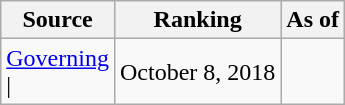<table class="wikitable" style="text-align:center">
<tr>
<th>Source</th>
<th>Ranking</th>
<th>As of</th>
</tr>
<tr>
<td align=left><a href='#'>Governing</a><br>| </td>
<td>October 8, 2018</td>
</tr>
</table>
